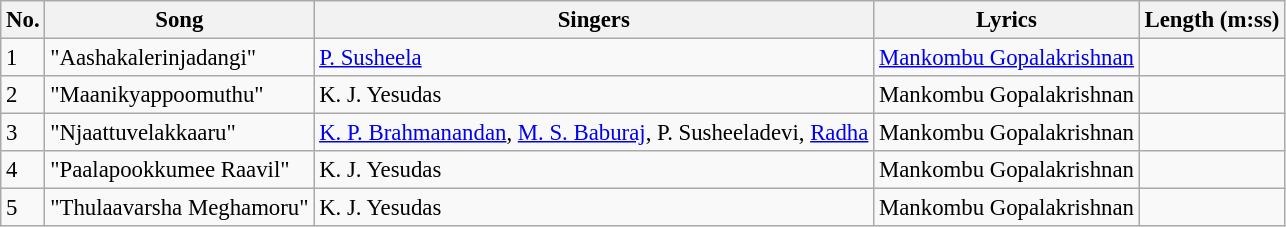<table class="wikitable" style="font-size:95%;">
<tr>
<th>No.</th>
<th>Song</th>
<th>Singers</th>
<th>Lyrics</th>
<th>Length (m:ss)</th>
</tr>
<tr>
<td>1</td>
<td>"Aashakalerinjadangi"</td>
<td><a href='#'>P. Susheela</a></td>
<td><a href='#'>Mankombu Gopalakrishnan</a></td>
<td></td>
</tr>
<tr>
<td>2</td>
<td>"Maanikyappoomuthu"</td>
<td>K. J. Yesudas</td>
<td>Mankombu Gopalakrishnan</td>
<td></td>
</tr>
<tr>
<td>3</td>
<td>"Njaattuvelakkaaru"</td>
<td><a href='#'>K. P. Brahmanandan</a>, <a href='#'>M. S. Baburaj</a>, P. Susheeladevi, <a href='#'>Radha</a></td>
<td>Mankombu Gopalakrishnan</td>
<td></td>
</tr>
<tr>
<td>4</td>
<td>"Paalapookkumee Raavil"</td>
<td>K. J. Yesudas</td>
<td>Mankombu Gopalakrishnan</td>
<td></td>
</tr>
<tr>
<td>5</td>
<td>"Thulaavarsha Meghamoru"</td>
<td>K. J. Yesudas</td>
<td>Mankombu Gopalakrishnan</td>
<td></td>
</tr>
</table>
